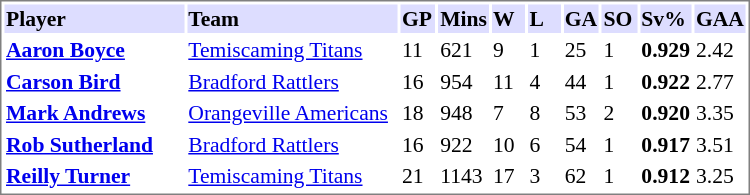<table cellpadding="0">
<tr style="text-align:left; vertical-align:top;">
<td></td>
<td><br><table cellpadding="1"  style="width:500px; font-size:90%; border:1px solid gray;">
<tr>
<th style="background:#ddf; width:27.5%;">Player</th>
<th style="background:#ddf; width:32.5%;">Team</th>
<th style="background:#ddf; width:5%;">GP</th>
<th style="background:#ddf; width:5%;">Mins</th>
<th style="background:#ddf; width:5%;">W</th>
<th style="background:#ddf; width:5%;">L</th>
<th style="background:#ddf; width:5%;">GA</th>
<th style="background:#ddf; width:5%;">SO</th>
<th style="background:#ddf; width:5%;">Sv%</th>
<th style="background:#ddf; width:5%;">GAA</th>
</tr>
<tr>
<td><strong><a href='#'>Aaron Boyce</a></strong></td>
<td><a href='#'>Temiscaming Titans</a></td>
<td>11</td>
<td>621</td>
<td>9</td>
<td>1</td>
<td>25</td>
<td>1</td>
<td><strong>0.929</strong></td>
<td>2.42</td>
</tr>
<tr>
<td><strong><a href='#'>Carson Bird</a></strong></td>
<td><a href='#'>Bradford Rattlers</a></td>
<td>16</td>
<td>954</td>
<td>11</td>
<td>4</td>
<td>44</td>
<td>1</td>
<td><strong>0.922</strong></td>
<td>2.77</td>
</tr>
<tr>
<td><strong><a href='#'>Mark Andrews</a></strong></td>
<td><a href='#'>Orangeville Americans</a></td>
<td>18</td>
<td>948</td>
<td>7</td>
<td>8</td>
<td>53</td>
<td>2</td>
<td><strong>0.920</strong></td>
<td>3.35</td>
</tr>
<tr>
<td><strong><a href='#'>Rob Sutherland</a></strong></td>
<td><a href='#'>Bradford Rattlers</a></td>
<td>16</td>
<td>922</td>
<td>10</td>
<td>6</td>
<td>54</td>
<td>1</td>
<td><strong>0.917</strong></td>
<td>3.51</td>
</tr>
<tr>
<td><strong><a href='#'>Reilly Turner</a></strong></td>
<td><a href='#'>Temiscaming Titans</a></td>
<td>21</td>
<td>1143</td>
<td>17</td>
<td>3</td>
<td>62</td>
<td>1</td>
<td><strong>0.912</strong></td>
<td>3.25</td>
</tr>
</table>
</td>
</tr>
</table>
